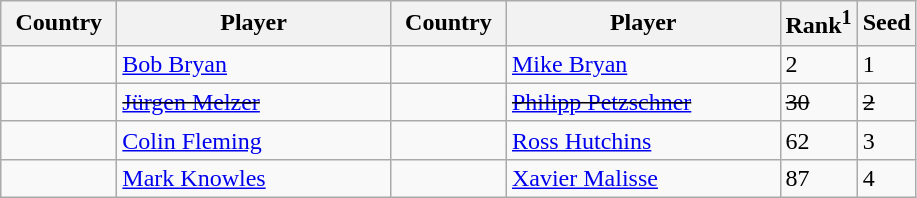<table class="sortable wikitable">
<tr>
<th width="70">Country</th>
<th width="175">Player</th>
<th width="70">Country</th>
<th width="175">Player</th>
<th>Rank<sup>1</sup></th>
<th>Seed</th>
</tr>
<tr>
<td></td>
<td><a href='#'>Bob Bryan</a></td>
<td></td>
<td><a href='#'>Mike Bryan</a></td>
<td>2</td>
<td>1</td>
</tr>
<tr>
<td><s></s></td>
<td><s><a href='#'>Jürgen Melzer</a></s></td>
<td><s></s></td>
<td><s><a href='#'>Philipp Petzschner</a></s></td>
<td><s>30</s></td>
<td><s>2</s></td>
</tr>
<tr>
<td></td>
<td><a href='#'>Colin Fleming</a></td>
<td></td>
<td><a href='#'>Ross Hutchins</a></td>
<td>62</td>
<td>3</td>
</tr>
<tr>
<td></td>
<td><a href='#'>Mark Knowles</a></td>
<td></td>
<td><a href='#'>Xavier Malisse</a></td>
<td>87</td>
<td>4</td>
</tr>
</table>
